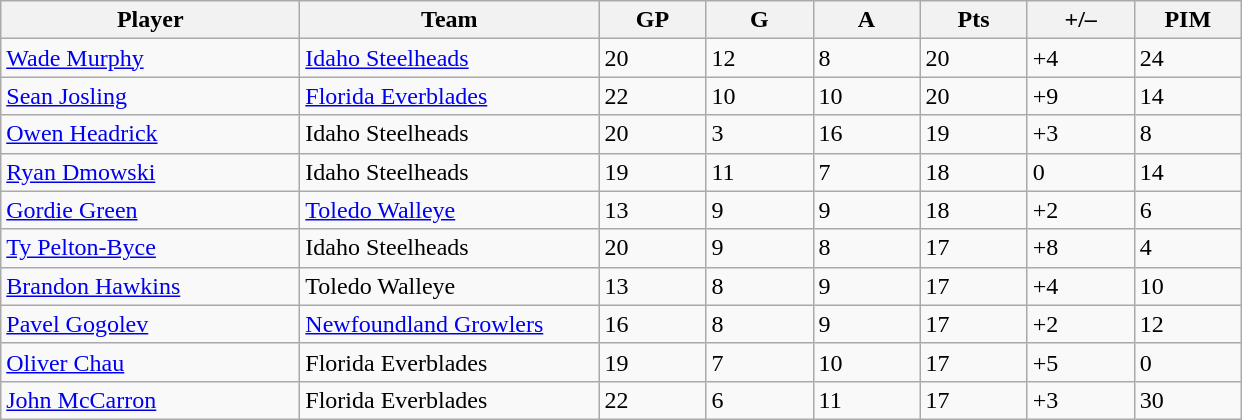<table class="wikitable sortable">
<tr>
<th style="width:12em">Player</th>
<th style="width:12em">Team</th>
<th style="width:4em">GP</th>
<th style="width:4em">G</th>
<th style="width:4em">A</th>
<th style="width:4em">Pts</th>
<th style="width:4em">+/–</th>
<th style="width:4em">PIM</th>
</tr>
<tr>
<td><a href='#'>Wade Murphy</a></td>
<td><a href='#'>Idaho Steelheads</a></td>
<td>20</td>
<td>12</td>
<td>8</td>
<td>20</td>
<td>+4</td>
<td>24</td>
</tr>
<tr>
<td><a href='#'>Sean Josling</a></td>
<td><a href='#'>Florida Everblades</a></td>
<td>22</td>
<td>10</td>
<td>10</td>
<td>20</td>
<td>+9</td>
<td>14</td>
</tr>
<tr>
<td><a href='#'>Owen Headrick</a></td>
<td>Idaho Steelheads</td>
<td>20</td>
<td>3</td>
<td>16</td>
<td>19</td>
<td>+3</td>
<td>8</td>
</tr>
<tr>
<td><a href='#'>Ryan Dmowski</a></td>
<td>Idaho Steelheads</td>
<td>19</td>
<td>11</td>
<td>7</td>
<td>18</td>
<td>0</td>
<td>14</td>
</tr>
<tr>
<td><a href='#'>Gordie Green</a></td>
<td><a href='#'>Toledo Walleye</a></td>
<td>13</td>
<td>9</td>
<td>9</td>
<td>18</td>
<td>+2</td>
<td>6</td>
</tr>
<tr>
<td><a href='#'>Ty Pelton-Byce</a></td>
<td>Idaho Steelheads</td>
<td>20</td>
<td>9</td>
<td>8</td>
<td>17</td>
<td>+8</td>
<td>4</td>
</tr>
<tr>
<td><a href='#'>Brandon Hawkins</a></td>
<td>Toledo Walleye</td>
<td>13</td>
<td>8</td>
<td>9</td>
<td>17</td>
<td>+4</td>
<td>10</td>
</tr>
<tr>
<td><a href='#'>Pavel Gogolev</a></td>
<td><a href='#'>Newfoundland Growlers</a></td>
<td>16</td>
<td>8</td>
<td>9</td>
<td>17</td>
<td>+2</td>
<td>12</td>
</tr>
<tr>
<td><a href='#'>Oliver Chau</a></td>
<td>Florida Everblades</td>
<td>19</td>
<td>7</td>
<td>10</td>
<td>17</td>
<td>+5</td>
<td>0</td>
</tr>
<tr>
<td><a href='#'>John McCarron</a></td>
<td>Florida Everblades</td>
<td>22</td>
<td>6</td>
<td>11</td>
<td>17</td>
<td>+3</td>
<td>30</td>
</tr>
</table>
